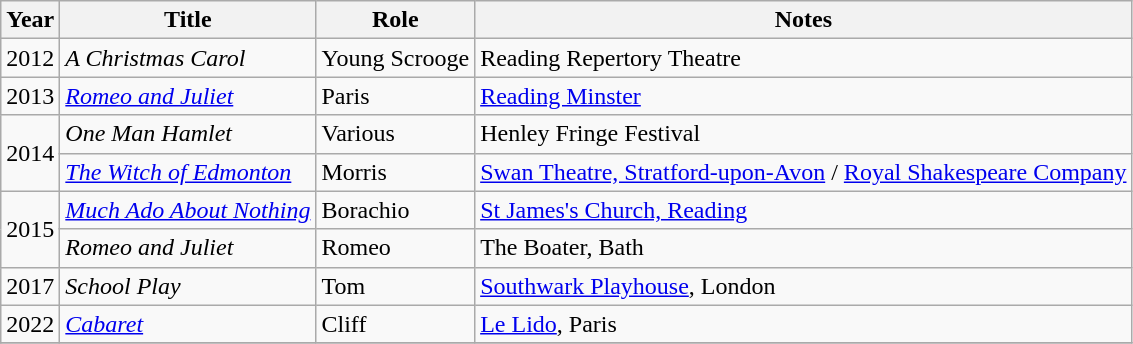<table class="wikitable sortable">
<tr>
<th>Year</th>
<th>Title</th>
<th>Role</th>
<th class="unsortable">Notes</th>
</tr>
<tr>
<td>2012</td>
<td><em>A Christmas Carol</em></td>
<td>Young Scrooge</td>
<td>Reading Repertory Theatre</td>
</tr>
<tr>
<td>2013</td>
<td><em><a href='#'>Romeo and Juliet</a></em></td>
<td>Paris</td>
<td><a href='#'>Reading Minster</a></td>
</tr>
<tr>
<td rowspan="2">2014</td>
<td><em>One Man Hamlet</em></td>
<td>Various</td>
<td>Henley Fringe Festival</td>
</tr>
<tr>
<td><em><a href='#'>The Witch of Edmonton</a></em></td>
<td>Morris</td>
<td><a href='#'>Swan Theatre, Stratford-upon-Avon</a> / <a href='#'>Royal Shakespeare Company</a></td>
</tr>
<tr>
<td rowspan="2">2015</td>
<td><em><a href='#'>Much Ado About Nothing</a></em></td>
<td>Borachio</td>
<td><a href='#'>St James's Church, Reading</a></td>
</tr>
<tr>
<td><em>Romeo and Juliet</em></td>
<td>Romeo</td>
<td>The Boater, Bath</td>
</tr>
<tr>
<td>2017</td>
<td><em>School Play</em></td>
<td>Tom</td>
<td><a href='#'>Southwark Playhouse</a>, London</td>
</tr>
<tr>
<td>2022</td>
<td><em><a href='#'>Cabaret</a></em></td>
<td>Cliff</td>
<td><a href='#'>Le Lido</a>, Paris</td>
</tr>
<tr>
</tr>
</table>
